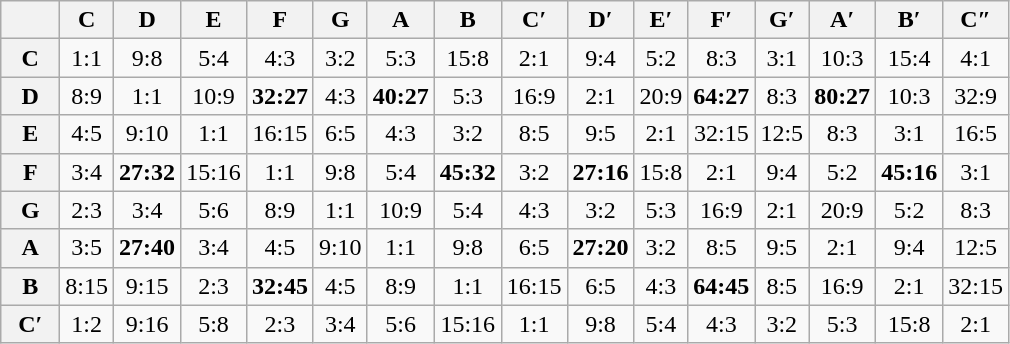<table class="wikitable" style="text-align:center;vertical-align:center">
<tr>
<th>  </th>
<th>C</th>
<th>D</th>
<th>E</th>
<th>F</th>
<th>G</th>
<th>A</th>
<th>B</th>
<th>C′</th>
<th>D′</th>
<th>E′</th>
<th>F′</th>
<th>G′</th>
<th>A′</th>
<th>B′</th>
<th>C″</th>
</tr>
<tr>
<th>C</th>
<td>1:1</td>
<td>9:8</td>
<td>5:4</td>
<td>4:3</td>
<td>3:2</td>
<td>5:3</td>
<td>15:8</td>
<td>2:1</td>
<td>9:4</td>
<td>5:2</td>
<td>8:3</td>
<td>3:1</td>
<td>10:3</td>
<td>15:4</td>
<td>4:1</td>
</tr>
<tr>
<th>D</th>
<td>8:9</td>
<td>1:1</td>
<td>10:9</td>
<td><strong>32:27</strong></td>
<td>4:3</td>
<td><strong>40:27</strong></td>
<td>5:3</td>
<td>16:9</td>
<td>2:1</td>
<td>20:9</td>
<td><strong>64:27</strong></td>
<td>8:3</td>
<td><strong>80:27</strong></td>
<td>10:3</td>
<td>32:9</td>
</tr>
<tr>
<th>E</th>
<td>4:5</td>
<td>9:10</td>
<td>1:1</td>
<td>16:15</td>
<td>6:5</td>
<td>4:3</td>
<td>3:2</td>
<td>8:5</td>
<td>9:5</td>
<td>2:1</td>
<td>32:15</td>
<td>12:5</td>
<td>8:3</td>
<td>3:1</td>
<td>16:5</td>
</tr>
<tr>
<th>F</th>
<td>3:4</td>
<td><strong>27:32</strong></td>
<td>15:16</td>
<td>1:1</td>
<td>9:8</td>
<td>5:4</td>
<td><strong>45:32</strong></td>
<td>3:2</td>
<td><strong>27:16</strong></td>
<td>15:8</td>
<td>2:1</td>
<td>9:4</td>
<td>5:2</td>
<td><strong>45:16</strong></td>
<td>3:1</td>
</tr>
<tr>
<th>G</th>
<td>2:3</td>
<td>3:4</td>
<td>5:6</td>
<td>8:9</td>
<td>1:1</td>
<td>10:9</td>
<td>5:4</td>
<td>4:3</td>
<td>3:2</td>
<td>5:3</td>
<td>16:9</td>
<td>2:1</td>
<td>20:9</td>
<td>5:2</td>
<td>8:3</td>
</tr>
<tr>
<th>A</th>
<td>3:5</td>
<td><strong>27:40</strong></td>
<td>3:4</td>
<td>4:5</td>
<td>9:10</td>
<td>1:1</td>
<td>9:8</td>
<td>6:5</td>
<td><strong>27:20</strong></td>
<td>3:2</td>
<td>8:5</td>
<td>9:5</td>
<td>2:1</td>
<td>9:4</td>
<td>12:5</td>
</tr>
<tr>
<th>B</th>
<td>8:15</td>
<td>9:15</td>
<td>2:3</td>
<td><strong>32:45</strong></td>
<td>4:5</td>
<td>8:9</td>
<td>1:1</td>
<td>16:15</td>
<td>6:5</td>
<td>4:3</td>
<td><strong>64:45</strong></td>
<td>8:5</td>
<td>16:9</td>
<td>2:1</td>
<td>32:15</td>
</tr>
<tr>
<th>C′</th>
<td>1:2</td>
<td>9:16</td>
<td>5:8</td>
<td>2:3</td>
<td>3:4</td>
<td>5:6</td>
<td>15:16</td>
<td>1:1</td>
<td>9:8</td>
<td>5:4</td>
<td>4:3</td>
<td>3:2</td>
<td>5:3</td>
<td>15:8</td>
<td>2:1</td>
</tr>
</table>
